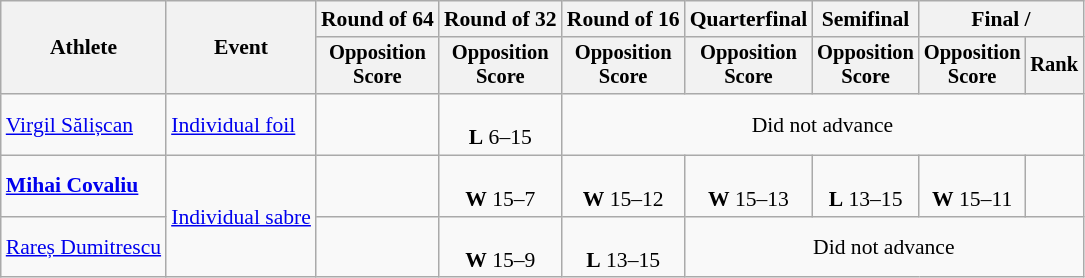<table class="wikitable" style="font-size:90%">
<tr>
<th rowspan="2">Athlete</th>
<th rowspan="2">Event</th>
<th>Round of 64</th>
<th>Round of 32</th>
<th>Round of 16</th>
<th>Quarterfinal</th>
<th>Semifinal</th>
<th colspan=2>Final / </th>
</tr>
<tr style="font-size:95%">
<th>Opposition <br> Score</th>
<th>Opposition <br> Score</th>
<th>Opposition <br> Score</th>
<th>Opposition <br> Score</th>
<th>Opposition <br> Score</th>
<th>Opposition <br> Score</th>
<th>Rank</th>
</tr>
<tr align=center>
<td align=left><a href='#'>Virgil Sălișcan</a></td>
<td align=left><a href='#'>Individual foil</a></td>
<td></td>
<td><br><strong>L</strong> 6–15</td>
<td colspan=5>Did not advance</td>
</tr>
<tr align=center>
<td align=left><strong><a href='#'>Mihai Covaliu</a></strong></td>
<td align=left rowspan=2><a href='#'>Individual sabre</a></td>
<td></td>
<td><br><strong>W</strong> 15–7</td>
<td><br><strong>W</strong> 15–12</td>
<td><br><strong>W</strong> 15–13</td>
<td><br><strong>L</strong> 13–15</td>
<td><br><strong>W</strong> 15–11</td>
<td></td>
</tr>
<tr align=center>
<td align=left><a href='#'>Rareș Dumitrescu</a></td>
<td></td>
<td><br><strong>W</strong> 15–9</td>
<td><br><strong>L</strong> 13–15</td>
<td colspan=4>Did not advance</td>
</tr>
</table>
